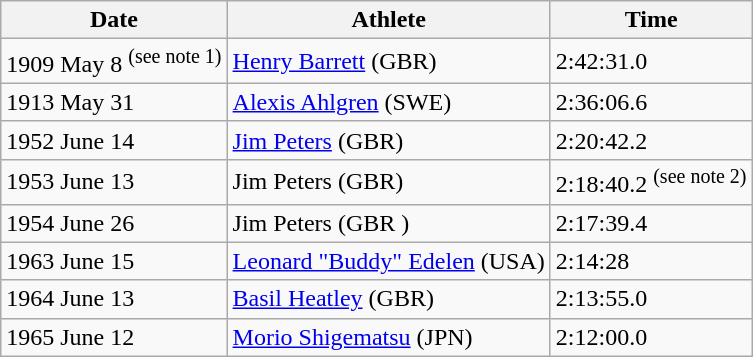<table class="wikitable">
<tr>
<th>Date</th>
<th>Athlete</th>
<th>Time</th>
</tr>
<tr>
<td>1909 May 8 <sup>(see note 1)</sup></td>
<td><a href='#'>Henry Barrett</a> (GBR)</td>
<td>2:42:31.0</td>
</tr>
<tr>
<td>1913 May 31</td>
<td><a href='#'>Alexis Ahlgren</a> (SWE)</td>
<td>2:36:06.6</td>
</tr>
<tr>
<td>1952 June 14</td>
<td><a href='#'>Jim Peters</a> (GBR)</td>
<td>2:20:42.2</td>
</tr>
<tr>
<td>1953 June 13</td>
<td>Jim Peters (GBR)</td>
<td>2:18:40.2 <sup>(see note 2)</sup></td>
</tr>
<tr>
<td>1954 June 26</td>
<td>Jim Peters (GBR )</td>
<td>2:17:39.4</td>
</tr>
<tr>
<td>1963 June 15</td>
<td><a href='#'>Leonard "Buddy" Edelen</a> (USA)</td>
<td>2:14:28</td>
</tr>
<tr>
<td>1964 June 13</td>
<td><a href='#'>Basil Heatley</a> (GBR)</td>
<td>2:13:55.0</td>
</tr>
<tr>
<td>1965 June 12</td>
<td><a href='#'>Morio Shigematsu</a> (JPN)</td>
<td>2:12:00.0</td>
</tr>
</table>
